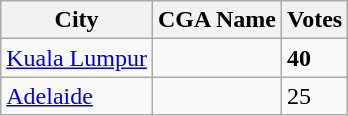<table class="wikitable">
<tr>
<th>City</th>
<th>CGA Name</th>
<th>Votes</th>
</tr>
<tr>
<td><a href='#'>Kuala Lumpur</a></td>
<td></td>
<td><strong>40</strong></td>
</tr>
<tr>
<td><a href='#'>Adelaide</a></td>
<td></td>
<td>25</td>
</tr>
</table>
